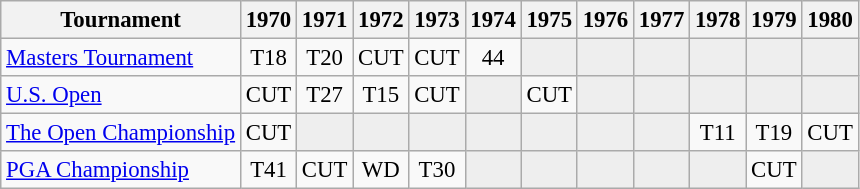<table class="wikitable" style="font-size:95%;text-align:center;">
<tr>
<th>Tournament</th>
<th>1970</th>
<th>1971</th>
<th>1972</th>
<th>1973</th>
<th>1974</th>
<th>1975</th>
<th>1976</th>
<th>1977</th>
<th>1978</th>
<th>1979</th>
<th>1980</th>
</tr>
<tr>
<td align=left><a href='#'>Masters Tournament</a></td>
<td>T18</td>
<td>T20</td>
<td>CUT</td>
<td>CUT</td>
<td>44</td>
<td style="background:#eeeeee;"></td>
<td style="background:#eeeeee;"></td>
<td style="background:#eeeeee;"></td>
<td style="background:#eeeeee;"></td>
<td style="background:#eeeeee;"></td>
<td style="background:#eeeeee;"></td>
</tr>
<tr>
<td align=left><a href='#'>U.S. Open</a></td>
<td>CUT</td>
<td>T27</td>
<td>T15</td>
<td>CUT</td>
<td style="background:#eeeeee;"></td>
<td>CUT</td>
<td style="background:#eeeeee;"></td>
<td style="background:#eeeeee;"></td>
<td style="background:#eeeeee;"></td>
<td style="background:#eeeeee;"></td>
<td style="background:#eeeeee;"></td>
</tr>
<tr>
<td align=left><a href='#'>The Open Championship</a></td>
<td>CUT</td>
<td style="background:#eeeeee;"></td>
<td style="background:#eeeeee;"></td>
<td style="background:#eeeeee;"></td>
<td style="background:#eeeeee;"></td>
<td style="background:#eeeeee;"></td>
<td style="background:#eeeeee;"></td>
<td style="background:#eeeeee;"></td>
<td>T11</td>
<td>T19</td>
<td>CUT</td>
</tr>
<tr>
<td align=left><a href='#'>PGA Championship</a></td>
<td>T41</td>
<td>CUT</td>
<td>WD</td>
<td>T30</td>
<td style="background:#eeeeee;"></td>
<td style="background:#eeeeee;"></td>
<td style="background:#eeeeee;"></td>
<td style="background:#eeeeee;"></td>
<td style="background:#eeeeee;"></td>
<td>CUT</td>
<td style="background:#eeeeee;"></td>
</tr>
</table>
